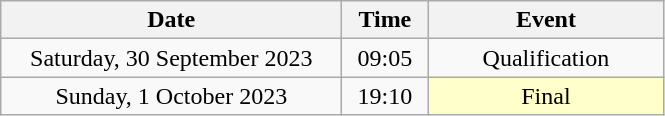<table class = "wikitable" style="text-align:center;">
<tr>
<th width=220>Date</th>
<th width=50>Time</th>
<th width=150>Event</th>
</tr>
<tr>
<td>Saturday, 30 September 2023</td>
<td>09:05</td>
<td>Qualification</td>
</tr>
<tr>
<td>Sunday, 1 October 2023</td>
<td>19:10</td>
<td bgcolor=ffffcc>Final</td>
</tr>
</table>
